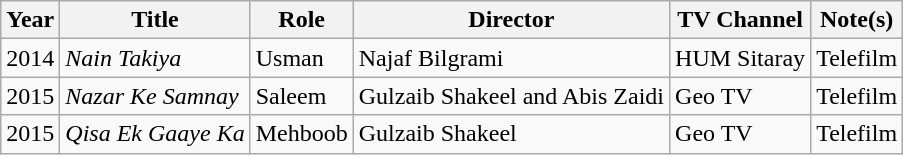<table class="wikitable">
<tr>
<th>Year</th>
<th>Title</th>
<th>Role</th>
<th>Director</th>
<th>TV Channel</th>
<th>Note(s)</th>
</tr>
<tr>
<td>2014</td>
<td><em>Nain Takiya</em></td>
<td>Usman</td>
<td>Najaf Bilgrami</td>
<td>HUM Sitaray</td>
<td>Telefilm</td>
</tr>
<tr>
<td>2015</td>
<td><em>Nazar Ke Samnay</em></td>
<td>Saleem</td>
<td>Gulzaib Shakeel and Abis Zaidi</td>
<td>Geo TV</td>
<td>Telefilm</td>
</tr>
<tr>
<td>2015</td>
<td><em>Qisa Ek Gaaye Ka</em></td>
<td>Mehboob</td>
<td>Gulzaib Shakeel</td>
<td>Geo TV</td>
<td>Telefilm</td>
</tr>
</table>
